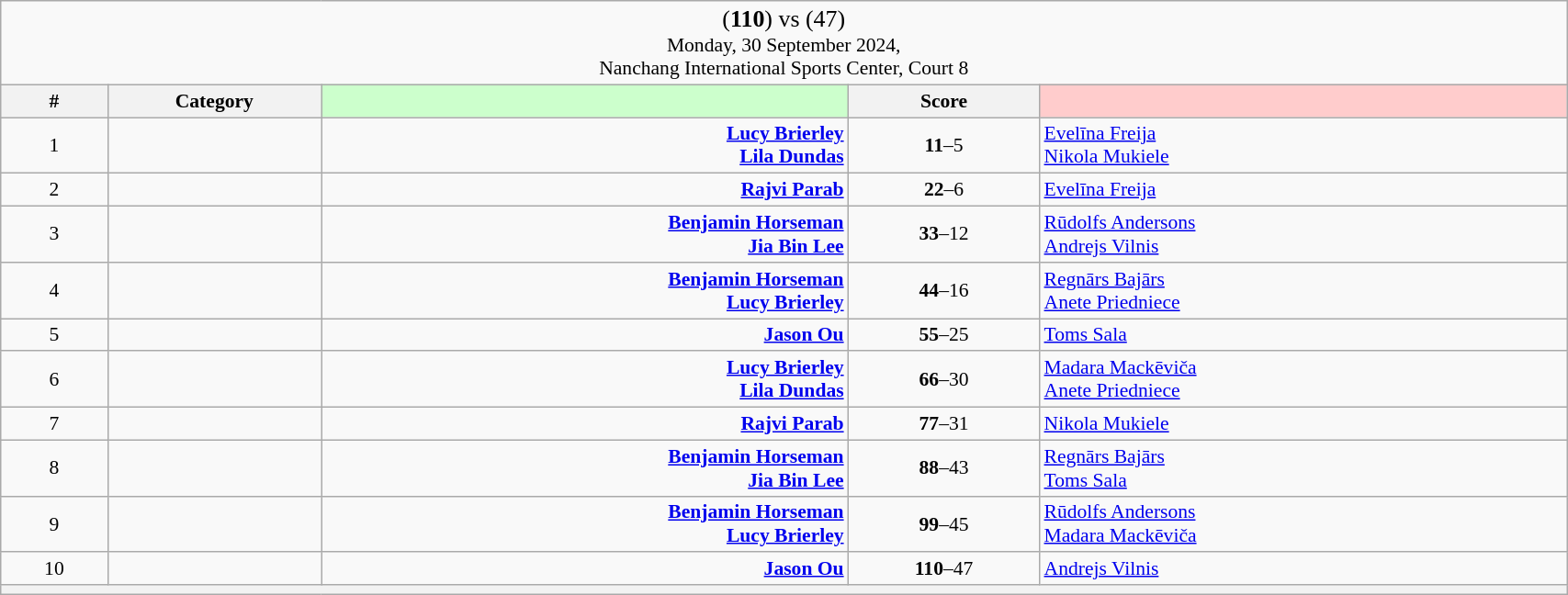<table class="wikitable mw-collapsible mw-collapsed" style="font-size:90%; text-align:center" width="90%">
<tr>
<td colspan="5"><big>(<strong>110</strong>) <strong></strong> vs  (47)</big><br>Monday, 30 September 2024, <br>Nanchang International Sports Center, Court 8</td>
</tr>
<tr>
<th width="25">#</th>
<th width="50">Category</th>
<th style="background-color:#CCFFCC" width="150"></th>
<th width="50">Score<br></th>
<th style="background-color:#FFCCCC" width="150"></th>
</tr>
<tr>
<td>1</td>
<td></td>
<td align="right"><strong><a href='#'>Lucy Brierley</a> <br><a href='#'>Lila Dundas</a> </strong></td>
<td><strong>11</strong>–5<br></td>
<td align="left"> <a href='#'>Evelīna Freija</a><br> <a href='#'>Nikola Mukiele</a></td>
</tr>
<tr>
<td>2</td>
<td></td>
<td align="right"><strong><a href='#'>Rajvi Parab</a> </strong></td>
<td><strong>22</strong>–6<br></td>
<td align="left"> <a href='#'>Evelīna Freija</a></td>
</tr>
<tr>
<td>3</td>
<td></td>
<td align="right"><strong><a href='#'>Benjamin Horseman</a> <br><a href='#'>Jia Bin Lee</a> </strong></td>
<td><strong>33</strong>–12<br></td>
<td align="left"> <a href='#'>Rūdolfs Andersons</a><br> <a href='#'>Andrejs Vilnis</a></td>
</tr>
<tr>
<td>4</td>
<td></td>
<td align="right"><strong><a href='#'>Benjamin Horseman</a> <br><a href='#'>Lucy Brierley</a> </strong></td>
<td><strong>44</strong>–16<br></td>
<td align="left"> <a href='#'>Regnārs Bajārs</a><br> <a href='#'>Anete Priedniece</a></td>
</tr>
<tr>
<td>5</td>
<td></td>
<td align="right"><strong><a href='#'>Jason Ou</a> </strong></td>
<td><strong>55</strong>–25<br></td>
<td align="left"> <a href='#'>Toms Sala</a></td>
</tr>
<tr>
<td>6</td>
<td></td>
<td align="right"><strong><a href='#'>Lucy Brierley</a> <br><a href='#'>Lila Dundas</a> </strong></td>
<td><strong>66</strong>–30<br></td>
<td align="left"> <a href='#'>Madara Mackēviča</a><br> <a href='#'>Anete Priedniece</a></td>
</tr>
<tr>
<td>7</td>
<td></td>
<td align="right"><strong><a href='#'>Rajvi Parab</a> </strong></td>
<td><strong>77</strong>–31<br></td>
<td align="left"> <a href='#'>Nikola Mukiele</a></td>
</tr>
<tr>
<td>8</td>
<td></td>
<td align="right"><strong><a href='#'>Benjamin Horseman</a> <br><a href='#'>Jia Bin Lee</a> </strong></td>
<td><strong>88</strong>–43<br></td>
<td align="left"> <a href='#'>Regnārs Bajārs</a><br> <a href='#'>Toms Sala</a></td>
</tr>
<tr>
<td>9</td>
<td></td>
<td align="right"><strong><a href='#'>Benjamin Horseman</a> <br><a href='#'>Lucy Brierley</a> </strong></td>
<td><strong>99</strong>–45<br></td>
<td align="left"> <a href='#'>Rūdolfs Andersons</a><br> <a href='#'>Madara Mackēviča</a></td>
</tr>
<tr>
<td>10</td>
<td></td>
<td align="right"><strong><a href='#'>Jason Ou</a> </strong></td>
<td><strong>110</strong>–47<br></td>
<td align="left"> <a href='#'>Andrejs Vilnis</a></td>
</tr>
<tr>
<th colspan="5"></th>
</tr>
</table>
